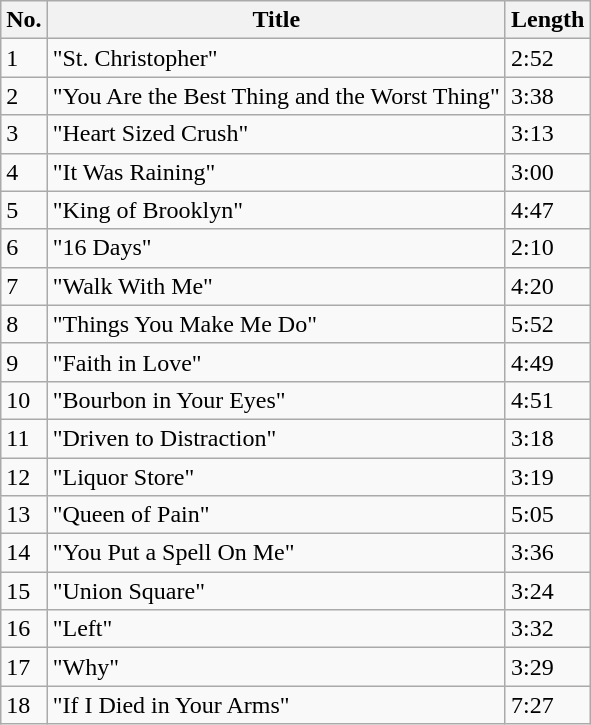<table class="wikitable">
<tr>
<th>No.</th>
<th>Title</th>
<th>Length</th>
</tr>
<tr>
<td>1</td>
<td>"St. Christopher"</td>
<td>2:52</td>
</tr>
<tr>
<td>2</td>
<td>"You Are the Best Thing and the Worst Thing"</td>
<td>3:38</td>
</tr>
<tr>
<td>3</td>
<td>"Heart Sized Crush"</td>
<td>3:13</td>
</tr>
<tr>
<td>4</td>
<td>"It Was Raining"</td>
<td>3:00</td>
</tr>
<tr>
<td>5</td>
<td>"King of Brooklyn"</td>
<td>4:47</td>
</tr>
<tr>
<td>6</td>
<td>"16 Days"</td>
<td>2:10</td>
</tr>
<tr>
<td>7</td>
<td>"Walk With Me"</td>
<td>4:20</td>
</tr>
<tr>
<td>8</td>
<td>"Things You Make Me Do"</td>
<td>5:52</td>
</tr>
<tr>
<td>9</td>
<td>"Faith in Love"</td>
<td>4:49</td>
</tr>
<tr>
<td>10</td>
<td>"Bourbon in Your Eyes"</td>
<td>4:51</td>
</tr>
<tr>
<td>11</td>
<td>"Driven to Distraction"</td>
<td>3:18</td>
</tr>
<tr>
<td>12</td>
<td>"Liquor Store"</td>
<td>3:19</td>
</tr>
<tr>
<td>13</td>
<td>"Queen of Pain"</td>
<td>5:05</td>
</tr>
<tr>
<td>14</td>
<td>"You Put a Spell On Me"</td>
<td>3:36</td>
</tr>
<tr>
<td>15</td>
<td>"Union Square"</td>
<td>3:24</td>
</tr>
<tr>
<td>16</td>
<td>"Left"</td>
<td>3:32</td>
</tr>
<tr>
<td>17</td>
<td>"Why"</td>
<td>3:29</td>
</tr>
<tr>
<td>18</td>
<td>"If I Died in Your Arms"</td>
<td>7:27</td>
</tr>
</table>
